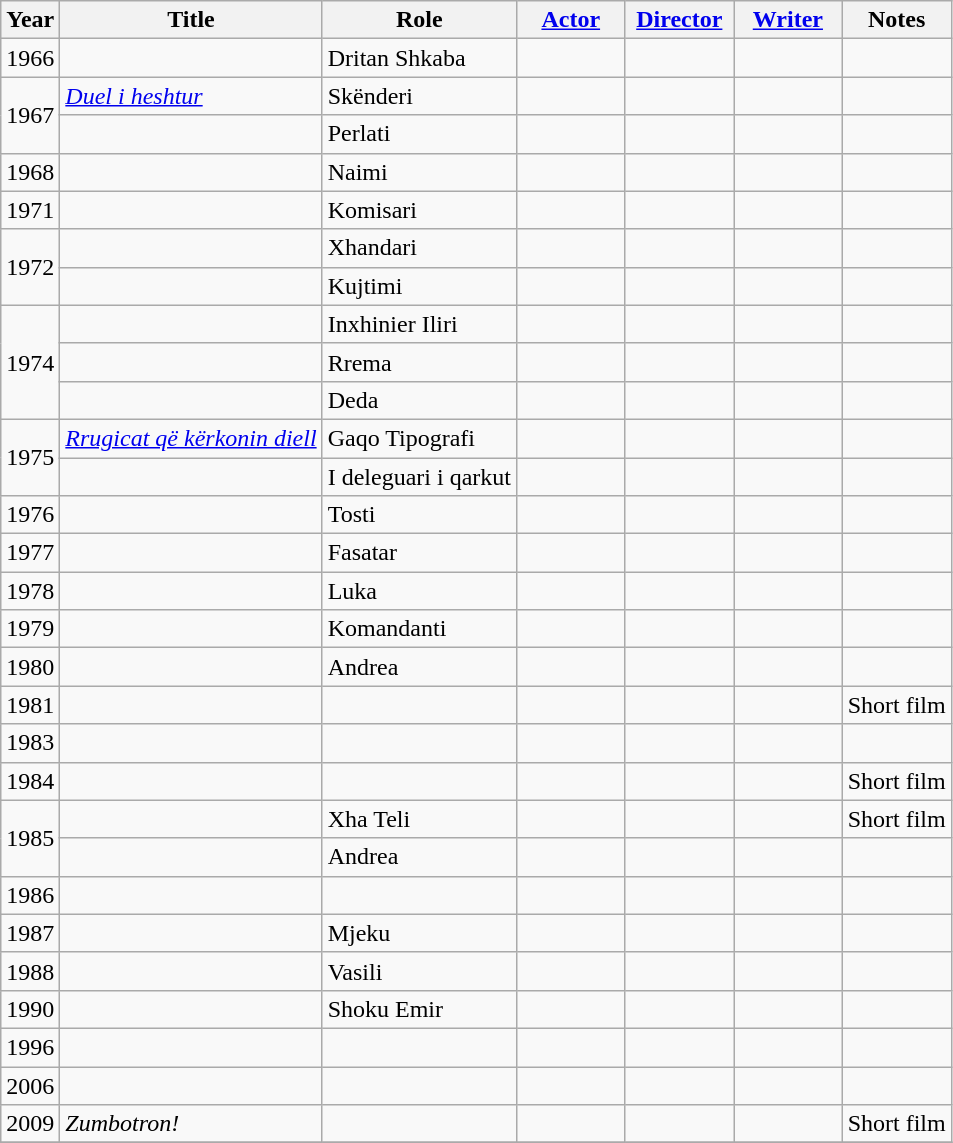<table class="wikitable plainrowheaders">
<tr>
<th>Year</th>
<th>Title</th>
<th>Role</th>
<th width="65"><a href='#'>Actor</a></th>
<th width="65"><a href='#'>Director</a></th>
<th width="65"><a href='#'>Writer</a></th>
<th scope="col">Notes</th>
</tr>
<tr>
<td>1966</td>
<td><em></em></td>
<td>Dritan Shkaba</td>
<td></td>
<td></td>
<td></td>
<td></td>
</tr>
<tr>
<td rowspan=2>1967</td>
<td><em><a href='#'>Duel i heshtur</a></em></td>
<td>Skënderi</td>
<td></td>
<td></td>
<td></td>
<td></td>
</tr>
<tr>
<td><em></em></td>
<td>Perlati</td>
<td></td>
<td></td>
<td></td>
<td></td>
</tr>
<tr>
<td>1968</td>
<td><em></em></td>
<td>Naimi</td>
<td></td>
<td></td>
<td></td>
<td></td>
</tr>
<tr>
<td>1971</td>
<td><em></em></td>
<td>Komisari</td>
<td></td>
<td></td>
<td></td>
<td></td>
</tr>
<tr>
<td rowspan=2>1972</td>
<td><em></em></td>
<td>Xhandari</td>
<td></td>
<td></td>
<td></td>
<td></td>
</tr>
<tr>
<td><em></em></td>
<td>Kujtimi</td>
<td></td>
<td></td>
<td></td>
<td></td>
</tr>
<tr>
<td rowspan=3>1974</td>
<td><em></em></td>
<td>Inxhinier Iliri</td>
<td></td>
<td></td>
<td></td>
<td></td>
</tr>
<tr>
<td><em></em></td>
<td>Rrema</td>
<td></td>
<td></td>
<td></td>
<td></td>
</tr>
<tr>
<td><em></em></td>
<td>Deda</td>
<td></td>
<td></td>
<td></td>
<td></td>
</tr>
<tr>
<td rowspan=2>1975</td>
<td><em><a href='#'>Rrugicat që kërkonin diell</a></em></td>
<td>Gaqo Tipografi</td>
<td></td>
<td></td>
<td></td>
<td></td>
</tr>
<tr>
<td><em></em></td>
<td>I deleguari i qarkut</td>
<td></td>
<td></td>
<td></td>
<td></td>
</tr>
<tr>
<td>1976</td>
<td><em></em></td>
<td>Tosti</td>
<td></td>
<td></td>
<td></td>
<td></td>
</tr>
<tr>
<td>1977</td>
<td><em></em></td>
<td>Fasatar</td>
<td></td>
<td></td>
<td></td>
<td></td>
</tr>
<tr>
<td>1978</td>
<td><em></em></td>
<td>Luka</td>
<td></td>
<td></td>
<td></td>
<td></td>
</tr>
<tr>
<td>1979</td>
<td><em></em></td>
<td>Komandanti</td>
<td></td>
<td></td>
<td></td>
<td></td>
</tr>
<tr>
<td>1980</td>
<td><em></em></td>
<td>Andrea</td>
<td></td>
<td></td>
<td></td>
<td></td>
</tr>
<tr>
<td>1981</td>
<td><em></em></td>
<td></td>
<td></td>
<td></td>
<td></td>
<td>Short film</td>
</tr>
<tr>
<td>1983</td>
<td><em></em></td>
<td></td>
<td></td>
<td></td>
<td></td>
<td></td>
</tr>
<tr>
<td>1984</td>
<td><em></em></td>
<td></td>
<td></td>
<td></td>
<td></td>
<td>Short film</td>
</tr>
<tr>
<td rowspan=2>1985</td>
<td><em></em></td>
<td>Xha Teli</td>
<td></td>
<td></td>
<td></td>
<td>Short film</td>
</tr>
<tr>
<td><em></em></td>
<td>Andrea</td>
<td></td>
<td></td>
<td></td>
<td></td>
</tr>
<tr>
<td>1986</td>
<td><em></em></td>
<td></td>
<td></td>
<td></td>
<td></td>
<td></td>
</tr>
<tr>
<td>1987</td>
<td><em></em></td>
<td>Mjeku</td>
<td></td>
<td></td>
<td></td>
<td></td>
</tr>
<tr>
<td>1988</td>
<td><em></em></td>
<td>Vasili</td>
<td></td>
<td></td>
<td></td>
<td></td>
</tr>
<tr>
<td>1990</td>
<td><em></em></td>
<td>Shoku Emir</td>
<td></td>
<td></td>
<td></td>
<td></td>
</tr>
<tr>
<td>1996</td>
<td><em></em></td>
<td></td>
<td></td>
<td></td>
<td></td>
<td></td>
</tr>
<tr>
<td>2006</td>
<td><em></em></td>
<td></td>
<td></td>
<td></td>
<td></td>
<td></td>
</tr>
<tr>
<td>2009</td>
<td><em>Zumbotron!</em></td>
<td></td>
<td></td>
<td></td>
<td></td>
<td>Short film</td>
</tr>
<tr>
</tr>
</table>
